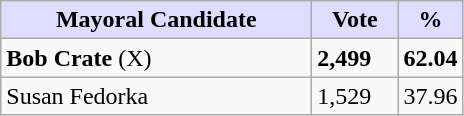<table class="wikitable">
<tr>
<th style="background:#ddf; width:200px;">Mayoral Candidate</th>
<th style="background:#ddf; width:50px;">Vote</th>
<th style="background:#ddf; width:30px;">%</th>
</tr>
<tr>
<td><strong>Bob Crate</strong> (X)</td>
<td><strong>2,499</strong></td>
<td><strong>62.04</strong></td>
</tr>
<tr>
<td>Susan Fedorka</td>
<td>1,529</td>
<td>37.96</td>
</tr>
</table>
